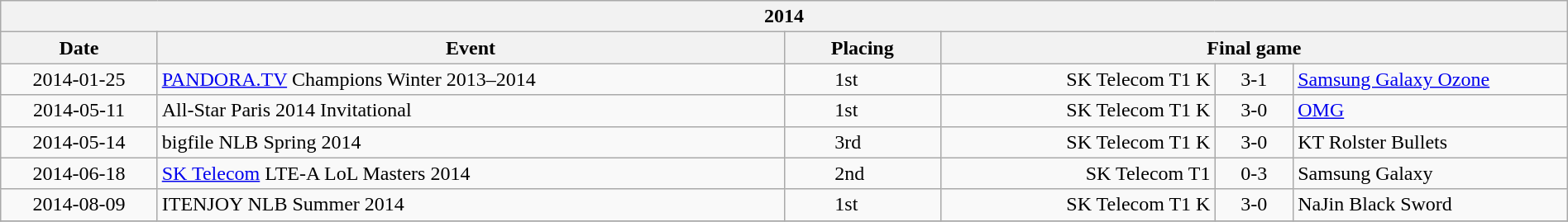<table class="sortable wikitable" style="width: 100%;">
<tr>
<th colspan="6">2014</th>
</tr>
<tr>
<th style="width:10%;">Date</th>
<th style="width:40%;">Event</th>
<th style="width:10%;">Placing</th>
<th colspan="3">Final game</th>
</tr>
<tr>
<td style="text-align:center;">2014-01-25</td>
<td><a href='#'>PANDORA.TV</a> Champions Winter 2013–2014</td>
<td style="padding-left: 3.2%;"> 1st</td>
<td style="text-align:right; width:17.5%;">SK Telecom T1 K</td>
<td style="text-align:center; width:5%;">3-1</td>
<td style="width:17.5%;"><a href='#'>Samsung Galaxy Ozone</a></td>
</tr>
<tr>
<td style="text-align:center;">2014-05-11</td>
<td>All-Star Paris 2014 Invitational</td>
<td style="padding-left: 3.2%;"> 1st</td>
<td style="text-align:right;">SK Telecom T1 K</td>
<td style="text-align:center;">3-0</td>
<td><a href='#'>OMG</a></td>
</tr>
<tr>
<td style="text-align:center;">2014-05-14</td>
<td>bigfile NLB Spring 2014</td>
<td style="padding-left: 3.2%;"> 3rd</td>
<td style="text-align:right;">SK Telecom T1 K</td>
<td style="text-align:center;">3-0</td>
<td>KT Rolster Bullets</td>
</tr>
<tr>
<td style="text-align:center;">2014-06-18</td>
<td><a href='#'>SK Telecom</a> LTE-A LoL Masters 2014</td>
<td style="padding-left: 3.2%;"> 2nd</td>
<td style="text-align:right;">SK Telecom T1</td>
<td style="text-align:center;">0-3</td>
<td>Samsung Galaxy</td>
</tr>
<tr>
<td style="text-align:center;">2014-08-09</td>
<td>ITENJOY NLB Summer 2014</td>
<td style="padding-left: 3.2%;"> 1st</td>
<td style="text-align:right;">SK Telecom T1 K</td>
<td style="text-align:center;">3-0</td>
<td>NaJin Black Sword</td>
</tr>
<tr>
</tr>
</table>
